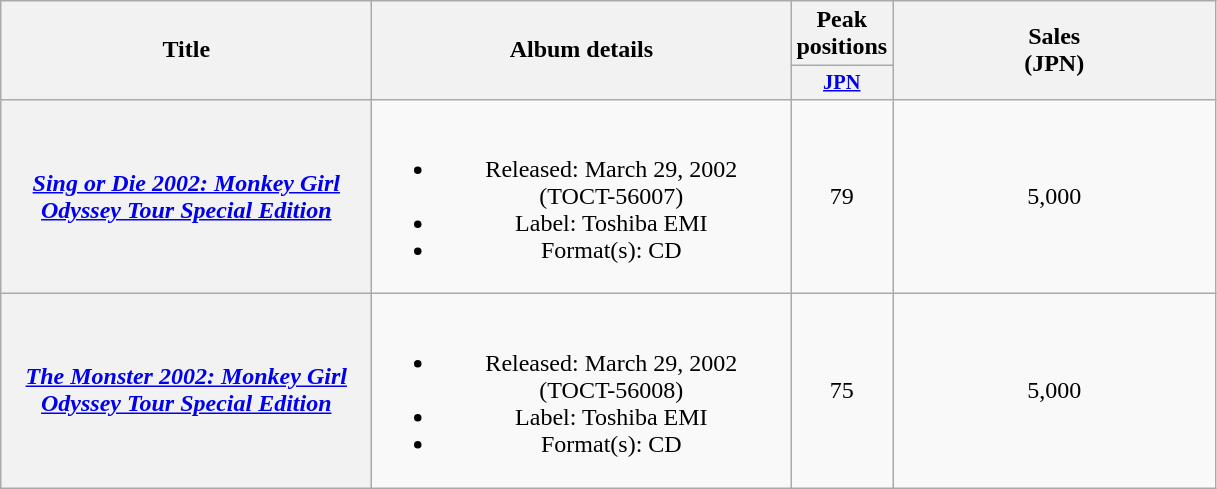<table class="wikitable plainrowheaders" style="text-align:center;" border="1">
<tr>
<th scope="col" rowspan="2" style="width:15em;">Title</th>
<th scope="col" rowspan="2" style="width:17em;">Album details</th>
<th colspan="1">Peak positions</th>
<th scope="col" rowspan="2" style="width:13em;">Sales<br>(JPN)<br></th>
</tr>
<tr>
<th style="width:3em;font-size:85%"><a href='#'>JPN</a><br></th>
</tr>
<tr>
<th scope="row"><em><a href='#'>Sing or Die 2002: Monkey Girl Odyssey Tour Special Edition</a></em></th>
<td><br><ul><li>Released: March 29, 2002<br><span>(TOCT-56007)</span></li><li>Label: Toshiba EMI</li><li>Format(s): CD</li></ul></td>
<td>79</td>
<td>5,000</td>
</tr>
<tr>
<th scope="row"><em><a href='#'>The Monster 2002: Monkey Girl Odyssey Tour Special Edition</a></em></th>
<td><br><ul><li>Released: March 29, 2002<br><span>(TOCT-56008)</span></li><li>Label: Toshiba EMI</li><li>Format(s): CD</li></ul></td>
<td>75</td>
<td>5,000</td>
</tr>
</table>
